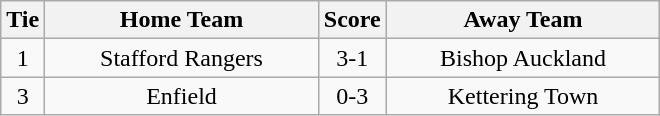<table class="wikitable" style="text-align:center;">
<tr>
<th width=20>Tie</th>
<th width=175>Home Team</th>
<th width=20>Score</th>
<th width=175>Away Team</th>
</tr>
<tr>
<td>1</td>
<td>Stafford Rangers</td>
<td>3-1</td>
<td>Bishop Auckland</td>
</tr>
<tr>
<td>3</td>
<td>Enfield</td>
<td>0-3</td>
<td>Kettering Town</td>
</tr>
</table>
